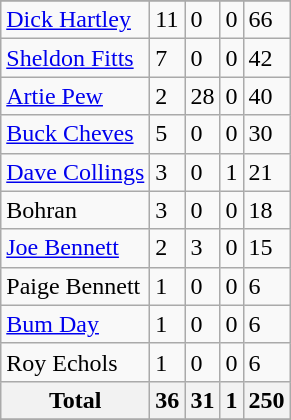<table class="wikitable">
<tr>
</tr>
<tr>
<td><a href='#'>Dick Hartley</a></td>
<td>11</td>
<td>0</td>
<td>0</td>
<td>66</td>
</tr>
<tr>
<td><a href='#'>Sheldon Fitts</a></td>
<td>7</td>
<td>0</td>
<td>0</td>
<td>42</td>
</tr>
<tr>
<td><a href='#'>Artie Pew</a></td>
<td>2</td>
<td>28</td>
<td>0</td>
<td>40</td>
</tr>
<tr>
<td><a href='#'>Buck Cheves</a></td>
<td>5</td>
<td>0</td>
<td>0</td>
<td>30</td>
</tr>
<tr>
<td><a href='#'>Dave Collings</a></td>
<td>3</td>
<td>0</td>
<td>1</td>
<td>21</td>
</tr>
<tr>
<td>Bohran</td>
<td>3</td>
<td>0</td>
<td>0</td>
<td>18</td>
</tr>
<tr>
<td><a href='#'>Joe Bennett</a></td>
<td>2</td>
<td>3</td>
<td>0</td>
<td>15</td>
</tr>
<tr>
<td>Paige Bennett</td>
<td>1</td>
<td>0</td>
<td>0</td>
<td>6</td>
</tr>
<tr>
<td><a href='#'>Bum Day</a></td>
<td>1</td>
<td>0</td>
<td>0</td>
<td>6</td>
</tr>
<tr>
<td>Roy Echols</td>
<td>1</td>
<td>0</td>
<td>0</td>
<td>6</td>
</tr>
<tr>
<th>Total</th>
<th>36</th>
<th>31</th>
<th>1</th>
<th>250</th>
</tr>
<tr>
</tr>
</table>
